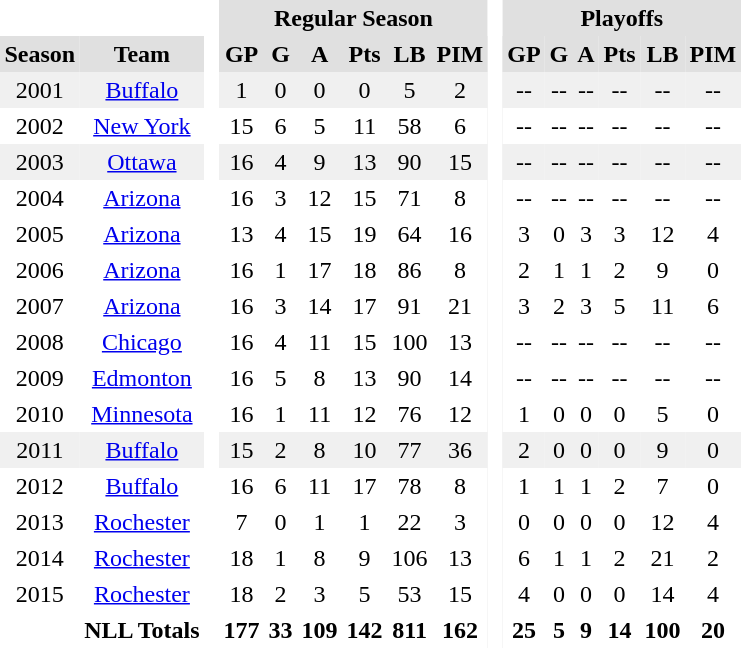<table BORDER="0" CELLPADDING="3" CELLSPACING="0">
<tr ALIGN="center" bgcolor="#e0e0e0">
<th colspan="2" bgcolor="#ffffff"> </th>
<th rowspan="99" bgcolor="#ffffff"> </th>
<th colspan="6">Regular Season</th>
<th rowspan="99" bgcolor="#ffffff"> </th>
<th colspan="6">Playoffs</th>
</tr>
<tr ALIGN="center" bgcolor="#e0e0e0">
<th>Season</th>
<th>Team</th>
<th>GP</th>
<th>G</th>
<th>A</th>
<th>Pts</th>
<th>LB</th>
<th>PIM</th>
<th>GP</th>
<th>G</th>
<th>A</th>
<th>Pts</th>
<th>LB</th>
<th>PIM</th>
</tr>
<tr ALIGN="center" bgcolor="#f0f0f0">
<td>2001</td>
<td><a href='#'>Buffalo</a></td>
<td>1</td>
<td>0</td>
<td>0</td>
<td>0</td>
<td>5</td>
<td>2</td>
<td>--</td>
<td>--</td>
<td>--</td>
<td>--</td>
<td>--</td>
<td>--</td>
</tr>
<tr ALIGN="center">
<td>2002</td>
<td><a href='#'>New York</a></td>
<td>15</td>
<td>6</td>
<td>5</td>
<td>11</td>
<td>58</td>
<td>6</td>
<td>--</td>
<td>--</td>
<td>--</td>
<td>--</td>
<td>--</td>
<td>--</td>
</tr>
<tr ALIGN="center" bgcolor="#f0f0f0">
<td>2003</td>
<td><a href='#'>Ottawa</a></td>
<td>16</td>
<td>4</td>
<td>9</td>
<td>13</td>
<td>90</td>
<td>15</td>
<td>--</td>
<td>--</td>
<td>--</td>
<td>--</td>
<td>--</td>
<td>--</td>
</tr>
<tr ALIGN="center">
<td>2004</td>
<td><a href='#'>Arizona</a></td>
<td>16</td>
<td>3</td>
<td>12</td>
<td>15</td>
<td>71</td>
<td>8</td>
<td>--</td>
<td>--</td>
<td>--</td>
<td>--</td>
<td>--</td>
<td>--</td>
</tr>
<tr ALIGN="center">
<td>2005</td>
<td><a href='#'>Arizona</a></td>
<td>13</td>
<td>4</td>
<td>15</td>
<td>19</td>
<td>64</td>
<td>16</td>
<td>3</td>
<td>0</td>
<td>3</td>
<td>3</td>
<td>12</td>
<td>4</td>
</tr>
<tr ALIGN="center">
<td>2006</td>
<td><a href='#'>Arizona</a></td>
<td>16</td>
<td>1</td>
<td>17</td>
<td>18</td>
<td>86</td>
<td>8</td>
<td>2</td>
<td>1</td>
<td>1</td>
<td>2</td>
<td>9</td>
<td>0</td>
</tr>
<tr ALIGN="center">
<td>2007</td>
<td><a href='#'>Arizona</a></td>
<td>16</td>
<td>3</td>
<td>14</td>
<td>17</td>
<td>91</td>
<td>21</td>
<td>3</td>
<td>2</td>
<td>3</td>
<td>5</td>
<td>11</td>
<td>6</td>
</tr>
<tr ALIGN="center">
<td>2008</td>
<td><a href='#'>Chicago</a></td>
<td>16</td>
<td>4</td>
<td>11</td>
<td>15</td>
<td>100</td>
<td>13</td>
<td>--</td>
<td>--</td>
<td>--</td>
<td>--</td>
<td>--</td>
<td>--</td>
</tr>
<tr ALIGN="center">
<td>2009</td>
<td><a href='#'>Edmonton</a></td>
<td>16</td>
<td>5</td>
<td>8</td>
<td>13</td>
<td>90</td>
<td>14</td>
<td>--</td>
<td>--</td>
<td>--</td>
<td>--</td>
<td>--</td>
<td>--</td>
</tr>
<tr ALIGN="center">
<td>2010</td>
<td><a href='#'>Minnesota</a></td>
<td>16</td>
<td>1</td>
<td>11</td>
<td>12</td>
<td>76</td>
<td>12</td>
<td>1</td>
<td>0</td>
<td>0</td>
<td>0</td>
<td>5</td>
<td>0</td>
</tr>
<tr ALIGN="center" bgcolor="#f0f0f0">
<td>2011</td>
<td><a href='#'>Buffalo</a></td>
<td>15</td>
<td>2</td>
<td>8</td>
<td>10</td>
<td>77</td>
<td>36</td>
<td>2</td>
<td>0</td>
<td>0</td>
<td>0</td>
<td>9</td>
<td>0</td>
</tr>
<tr ALIGN="center">
<td>2012</td>
<td><a href='#'>Buffalo</a></td>
<td>16</td>
<td>6</td>
<td>11</td>
<td>17</td>
<td>78</td>
<td>8</td>
<td>1</td>
<td>1</td>
<td>1</td>
<td>2</td>
<td>7</td>
<td>0</td>
</tr>
<tr ALIGN="center">
<td>2013</td>
<td><a href='#'>Rochester</a></td>
<td>7</td>
<td>0</td>
<td>1</td>
<td>1</td>
<td>22</td>
<td>3</td>
<td>0</td>
<td>0</td>
<td>0</td>
<td>0</td>
<td>12</td>
<td>4</td>
</tr>
<tr ALIGN="center">
<td>2014</td>
<td><a href='#'>Rochester</a></td>
<td>18</td>
<td>1</td>
<td>8</td>
<td>9</td>
<td>106</td>
<td>13</td>
<td>6</td>
<td>1</td>
<td>1</td>
<td>2</td>
<td>21</td>
<td>2</td>
</tr>
<tr ALIGN="center">
<td>2015</td>
<td><a href='#'>Rochester</a></td>
<td>18</td>
<td>2</td>
<td>3</td>
<td>5</td>
<td>53</td>
<td>15</td>
<td>4</td>
<td>0</td>
<td>0</td>
<td>0</td>
<td>14</td>
<td>4</td>
</tr>
<tr ALIGN="center">
<th></th>
<th>NLL Totals</th>
<th>177</th>
<th>33</th>
<th>109</th>
<th>142</th>
<th>811</th>
<th>162</th>
<th>25</th>
<th>5</th>
<th>9</th>
<th>14</th>
<th>100</th>
<th>20</th>
</tr>
</table>
